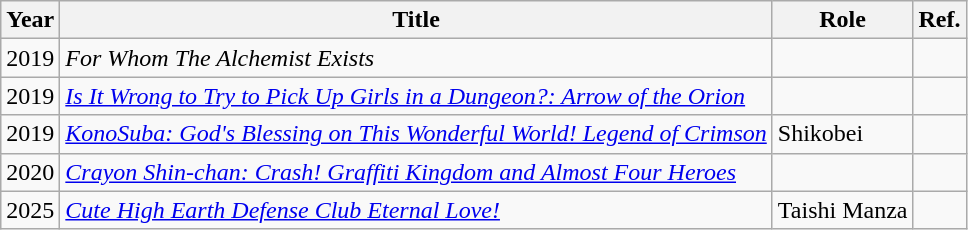<table class="wikitable">
<tr>
<th>Year</th>
<th>Title</th>
<th>Role</th>
<th>Ref.</th>
</tr>
<tr>
<td>2019</td>
<td><em>For Whom The Alchemist Exists</em></td>
<td></td>
<td></td>
</tr>
<tr>
<td>2019</td>
<td><em><a href='#'>Is It Wrong to Try to Pick Up Girls in a Dungeon?: Arrow of the Orion</a></em></td>
<td></td>
<td></td>
</tr>
<tr>
<td>2019</td>
<td><em><a href='#'>KonoSuba: God's Blessing on This Wonderful World! Legend of Crimson</a></em></td>
<td>Shikobei</td>
<td></td>
</tr>
<tr>
<td>2020</td>
<td><em><a href='#'>Crayon Shin-chan: Crash! Graffiti Kingdom and Almost Four Heroes</a></em></td>
<td></td>
<td></td>
</tr>
<tr>
<td>2025</td>
<td><em><a href='#'>Cute High Earth Defense Club Eternal Love!</a></em></td>
<td>Taishi Manza</td>
<td></td>
</tr>
</table>
